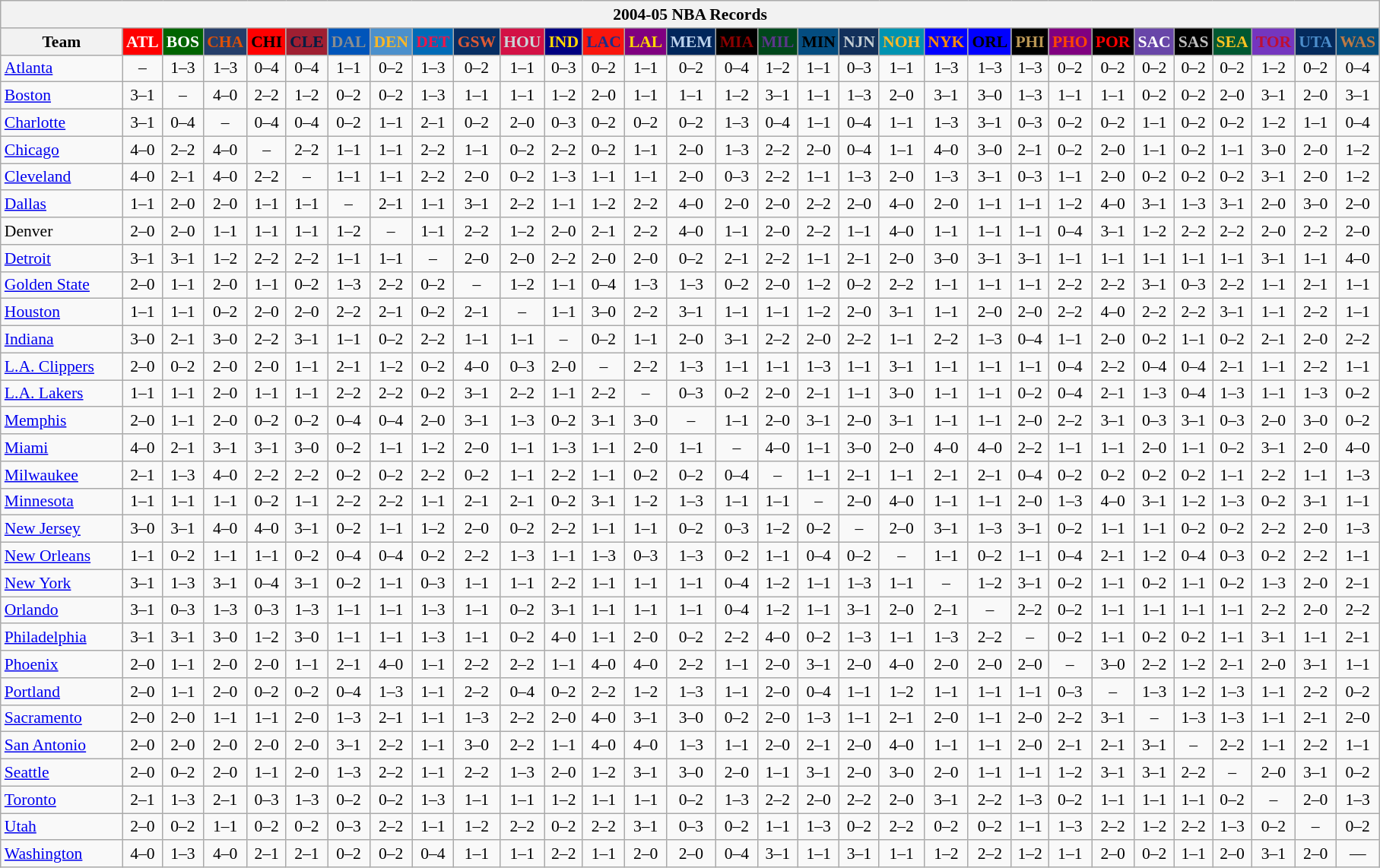<table class="wikitable" style="font-size:90%; text-align:center;">
<tr>
<th colspan=31>2004-05 NBA Records</th>
</tr>
<tr>
<th width=100>Team</th>
<th style="background:#FF0000;color:#FFFFFF;width=35">ATL</th>
<th style="background:#006400;color:#FFFFFF;width=35">BOS</th>
<th style="background:#253E6A;color:#DF5106;width=35">CHA</th>
<th style="background:#FF0000;color:#000000;width=35">CHI</th>
<th style="background:#9F1F32;color:#001D43;width=35">CLE</th>
<th style="background:#0055BA;color:#898D8F;width=35">DAL</th>
<th style="background:#4b90cc;color:#Fbb726;width=35">DEN</th>
<th style="background:#006BB7;color:#ED164B;width=35">DET</th>
<th style="background:#072E63;color:#DC5A34;width=35">GSW</th>
<th style="background:#D31145;color:#CBD4D8;width=35">HOU</th>
<th style="background:#000080;color:#FFD700;width=35">IND</th>
<th style="background:#F9160D;color:#1A2E8B;width=35">LAC</th>
<th style="background:#800080;color:#FFD700;width=35">LAL</th>
<th style="background:#00265B;color:#BAD1EB;width=35">MEM</th>
<th style="background:#000000;color:#8B0000;width=35">MIA</th>
<th style="background:#00471B;color:#5C378A;width=35">MIL</th>
<th style="background:#044D80;color:#000000;width=35">MIN</th>
<th style="background:#12305B;color:#C4CED4;width=35">NJN</th>
<th style="background:#0093B1;color:#FDB827;width=35">NOH</th>
<th style="background:#0000FF;color:#FF8C00;width=35">NYK</th>
<th style="background:#0000FF;color:#000000;width=35">ORL</th>
<th style="background:#000000;color:#BB9754;width=35">PHI</th>
<th style="background:#800080;color:#FF4500;width=35">PHO</th>
<th style="background:#000000;color:#FF0000;width=35">POR</th>
<th style="background:#6846A8;color:#FFFFFF;width=35">SAC</th>
<th style="background:#000000;color:#C0C0C0;width=35">SAS</th>
<th style="background:#005831;color:#FFC322;width=35">SEA</th>
<th style="background:#7436BF;color:#BE0F34;width=35">TOR</th>
<th style="background:#042A5C;color:#4C8ECC;width=35">UTA</th>
<th style="background:#044D7D;color:#BC7A44;width=35">WAS</th>
</tr>
<tr>
<td style="text-align:left;"><a href='#'>Atlanta</a></td>
<td>–</td>
<td>1–3</td>
<td>1–3</td>
<td>0–4</td>
<td>0–4</td>
<td>1–1</td>
<td>0–2</td>
<td>1–3</td>
<td>0–2</td>
<td>1–1</td>
<td>0–3</td>
<td>0–2</td>
<td>1–1</td>
<td>0–2</td>
<td>0–4</td>
<td>1–2</td>
<td>1–1</td>
<td>0–3</td>
<td>1–1</td>
<td>1–3</td>
<td>1–3</td>
<td>1–3</td>
<td>0–2</td>
<td>0–2</td>
<td>0–2</td>
<td>0–2</td>
<td>0–2</td>
<td>1–2</td>
<td>0–2</td>
<td>0–4</td>
</tr>
<tr>
<td style="text-align:left;"><a href='#'>Boston</a></td>
<td>3–1</td>
<td>–</td>
<td>4–0</td>
<td>2–2</td>
<td>1–2</td>
<td>0–2</td>
<td>0–2</td>
<td>1–3</td>
<td>1–1</td>
<td>1–1</td>
<td>1–2</td>
<td>2–0</td>
<td>1–1</td>
<td>1–1</td>
<td>1–2</td>
<td>3–1</td>
<td>1–1</td>
<td>1–3</td>
<td>2–0</td>
<td>3–1</td>
<td>3–0</td>
<td>1–3</td>
<td>1–1</td>
<td>1–1</td>
<td>0–2</td>
<td>0–2</td>
<td>2–0</td>
<td>3–1</td>
<td>2–0</td>
<td>3–1</td>
</tr>
<tr>
<td style="text-align:left;"><a href='#'>Charlotte</a></td>
<td>3–1</td>
<td>0–4</td>
<td>–</td>
<td>0–4</td>
<td>0–4</td>
<td>0–2</td>
<td>1–1</td>
<td>2–1</td>
<td>0–2</td>
<td>2–0</td>
<td>0–3</td>
<td>0–2</td>
<td>0–2</td>
<td>0–2</td>
<td>1–3</td>
<td>0–4</td>
<td>1–1</td>
<td>0–4</td>
<td>1–1</td>
<td>1–3</td>
<td>3–1</td>
<td>0–3</td>
<td>0–2</td>
<td>0–2</td>
<td>1–1</td>
<td>0–2</td>
<td>0–2</td>
<td>1–2</td>
<td>1–1</td>
<td>0–4</td>
</tr>
<tr>
<td style="text-align:left;"><a href='#'>Chicago</a></td>
<td>4–0</td>
<td>2–2</td>
<td>4–0</td>
<td>–</td>
<td>2–2</td>
<td>1–1</td>
<td>1–1</td>
<td>2–2</td>
<td>1–1</td>
<td>0–2</td>
<td>2–2</td>
<td>0–2</td>
<td>1–1</td>
<td>2–0</td>
<td>1–3</td>
<td>2–2</td>
<td>2–0</td>
<td>0–4</td>
<td>1–1</td>
<td>4–0</td>
<td>3–0</td>
<td>2–1</td>
<td>0–2</td>
<td>2–0</td>
<td>1–1</td>
<td>0–2</td>
<td>1–1</td>
<td>3–0</td>
<td>2–0</td>
<td>1–2</td>
</tr>
<tr>
<td style="text-align:left;"><a href='#'>Cleveland</a></td>
<td>4–0</td>
<td>2–1</td>
<td>4–0</td>
<td>2–2</td>
<td>–</td>
<td>1–1</td>
<td>1–1</td>
<td>2–2</td>
<td>2–0</td>
<td>0–2</td>
<td>1–3</td>
<td>1–1</td>
<td>1–1</td>
<td>2–0</td>
<td>0–3</td>
<td>2–2</td>
<td>1–1</td>
<td>1–3</td>
<td>2–0</td>
<td>1–3</td>
<td>3–1</td>
<td>0–3</td>
<td>1–1</td>
<td>2–0</td>
<td>0–2</td>
<td>0–2</td>
<td>0–2</td>
<td>3–1</td>
<td>2–0</td>
<td>1–2</td>
</tr>
<tr>
<td style="text-align:left;"><a href='#'>Dallas</a></td>
<td>1–1</td>
<td>2–0</td>
<td>2–0</td>
<td>1–1</td>
<td>1–1</td>
<td>–</td>
<td>2–1</td>
<td>1–1</td>
<td>3–1</td>
<td>2–2</td>
<td>1–1</td>
<td>1–2</td>
<td>2–2</td>
<td>4–0</td>
<td>2–0</td>
<td>2–0</td>
<td>2–2</td>
<td>2–0</td>
<td>4–0</td>
<td>2–0</td>
<td>1–1</td>
<td>1–1</td>
<td>1–2</td>
<td>4–0</td>
<td>3–1</td>
<td>1–3</td>
<td>3–1</td>
<td>2–0</td>
<td>3–0</td>
<td>2–0</td>
</tr>
<tr>
<td style="text-align:left;">Denver</td>
<td>2–0</td>
<td>2–0</td>
<td>1–1</td>
<td>1–1</td>
<td>1–1</td>
<td>1–2</td>
<td>–</td>
<td>1–1</td>
<td>2–2</td>
<td>1–2</td>
<td>2–0</td>
<td>2–1</td>
<td>2–2</td>
<td>4–0</td>
<td>1–1</td>
<td>2–0</td>
<td>2–2</td>
<td>1–1</td>
<td>4–0</td>
<td>1–1</td>
<td>1–1</td>
<td>1–1</td>
<td>0–4</td>
<td>3–1</td>
<td>1–2</td>
<td>2–2</td>
<td>2–2</td>
<td>2–0</td>
<td>2–2</td>
<td>2–0</td>
</tr>
<tr>
<td style="text-align:left;"><a href='#'>Detroit</a></td>
<td>3–1</td>
<td>3–1</td>
<td>1–2</td>
<td>2–2</td>
<td>2–2</td>
<td>1–1</td>
<td>1–1</td>
<td>–</td>
<td>2–0</td>
<td>2–0</td>
<td>2–2</td>
<td>2–0</td>
<td>2–0</td>
<td>0–2</td>
<td>2–1</td>
<td>2–2</td>
<td>1–1</td>
<td>2–1</td>
<td>2–0</td>
<td>3–0</td>
<td>3–1</td>
<td>3–1</td>
<td>1–1</td>
<td>1–1</td>
<td>1–1</td>
<td>1–1</td>
<td>1–1</td>
<td>3–1</td>
<td>1–1</td>
<td>4–0</td>
</tr>
<tr>
<td style="text-align:left;"><a href='#'>Golden State</a></td>
<td>2–0</td>
<td>1–1</td>
<td>2–0</td>
<td>1–1</td>
<td>0–2</td>
<td>1–3</td>
<td>2–2</td>
<td>0–2</td>
<td>–</td>
<td>1–2</td>
<td>1–1</td>
<td>0–4</td>
<td>1–3</td>
<td>1–3</td>
<td>0–2</td>
<td>2–0</td>
<td>1–2</td>
<td>0–2</td>
<td>2–2</td>
<td>1–1</td>
<td>1–1</td>
<td>1–1</td>
<td>2–2</td>
<td>2–2</td>
<td>3–1</td>
<td>0–3</td>
<td>2–2</td>
<td>1–1</td>
<td>2–1</td>
<td>1–1</td>
</tr>
<tr>
<td style="text-align:left;"><a href='#'>Houston</a></td>
<td>1–1</td>
<td>1–1</td>
<td>0–2</td>
<td>2–0</td>
<td>2–0</td>
<td>2–2</td>
<td>2–1</td>
<td>0–2</td>
<td>2–1</td>
<td>–</td>
<td>1–1</td>
<td>3–0</td>
<td>2–2</td>
<td>3–1</td>
<td>1–1</td>
<td>1–1</td>
<td>1–2</td>
<td>2–0</td>
<td>3–1</td>
<td>1–1</td>
<td>2–0</td>
<td>2–0</td>
<td>2–2</td>
<td>4–0</td>
<td>2–2</td>
<td>2–2</td>
<td>3–1</td>
<td>1–1</td>
<td>2–2</td>
<td>1–1</td>
</tr>
<tr>
<td style="text-align:left;"><a href='#'>Indiana</a></td>
<td>3–0</td>
<td>2–1</td>
<td>3–0</td>
<td>2–2</td>
<td>3–1</td>
<td>1–1</td>
<td>0–2</td>
<td>2–2</td>
<td>1–1</td>
<td>1–1</td>
<td>–</td>
<td>0–2</td>
<td>1–1</td>
<td>2–0</td>
<td>3–1</td>
<td>2–2</td>
<td>2–0</td>
<td>2–2</td>
<td>1–1</td>
<td>2–2</td>
<td>1–3</td>
<td>0–4</td>
<td>1–1</td>
<td>2–0</td>
<td>0–2</td>
<td>1–1</td>
<td>0–2</td>
<td>2–1</td>
<td>2–0</td>
<td>2–2</td>
</tr>
<tr>
<td style="text-align:left;"><a href='#'>L.A. Clippers</a></td>
<td>2–0</td>
<td>0–2</td>
<td>2–0</td>
<td>2–0</td>
<td>1–1</td>
<td>2–1</td>
<td>1–2</td>
<td>0–2</td>
<td>4–0</td>
<td>0–3</td>
<td>2–0</td>
<td>–</td>
<td>2–2</td>
<td>1–3</td>
<td>1–1</td>
<td>1–1</td>
<td>1–3</td>
<td>1–1</td>
<td>3–1</td>
<td>1–1</td>
<td>1–1</td>
<td>1–1</td>
<td>0–4</td>
<td>2–2</td>
<td>0–4</td>
<td>0–4</td>
<td>2–1</td>
<td>1–1</td>
<td>2–2</td>
<td>1–1</td>
</tr>
<tr>
<td style="text-align:left;"><a href='#'>L.A. Lakers</a></td>
<td>1–1</td>
<td>1–1</td>
<td>2–0</td>
<td>1–1</td>
<td>1–1</td>
<td>2–2</td>
<td>2–2</td>
<td>0–2</td>
<td>3–1</td>
<td>2–2</td>
<td>1–1</td>
<td>2–2</td>
<td>–</td>
<td>0–3</td>
<td>0–2</td>
<td>2–0</td>
<td>2–1</td>
<td>1–1</td>
<td>3–0</td>
<td>1–1</td>
<td>1–1</td>
<td>0–2</td>
<td>0–4</td>
<td>2–1</td>
<td>1–3</td>
<td>0–4</td>
<td>1–3</td>
<td>1–1</td>
<td>1–3</td>
<td>0–2</td>
</tr>
<tr>
<td style="text-align:left;"><a href='#'>Memphis</a></td>
<td>2–0</td>
<td>1–1</td>
<td>2–0</td>
<td>0–2</td>
<td>0–2</td>
<td>0–4</td>
<td>0–4</td>
<td>2–0</td>
<td>3–1</td>
<td>1–3</td>
<td>0–2</td>
<td>3–1</td>
<td>3–0</td>
<td>–</td>
<td>1–1</td>
<td>2–0</td>
<td>3–1</td>
<td>2–0</td>
<td>3–1</td>
<td>1–1</td>
<td>1–1</td>
<td>2–0</td>
<td>2–2</td>
<td>3–1</td>
<td>0–3</td>
<td>3–1</td>
<td>0–3</td>
<td>2–0</td>
<td>3–0</td>
<td>0–2</td>
</tr>
<tr>
<td style="text-align:left;"><a href='#'>Miami</a></td>
<td>4–0</td>
<td>2–1</td>
<td>3–1</td>
<td>3–1</td>
<td>3–0</td>
<td>0–2</td>
<td>1–1</td>
<td>1–2</td>
<td>2–0</td>
<td>1–1</td>
<td>1–3</td>
<td>1–1</td>
<td>2–0</td>
<td>1–1</td>
<td>–</td>
<td>4–0</td>
<td>1–1</td>
<td>3–0</td>
<td>2–0</td>
<td>4–0</td>
<td>4–0</td>
<td>2–2</td>
<td>1–1</td>
<td>1–1</td>
<td>2–0</td>
<td>1–1</td>
<td>0–2</td>
<td>3–1</td>
<td>2–0</td>
<td>4–0</td>
</tr>
<tr>
<td style="text-align:left;"><a href='#'>Milwaukee</a></td>
<td>2–1</td>
<td>1–3</td>
<td>4–0</td>
<td>2–2</td>
<td>2–2</td>
<td>0–2</td>
<td>0–2</td>
<td>2–2</td>
<td>0–2</td>
<td>1–1</td>
<td>2–2</td>
<td>1–1</td>
<td>0–2</td>
<td>0–2</td>
<td>0–4</td>
<td>–</td>
<td>1–1</td>
<td>2–1</td>
<td>1–1</td>
<td>2–1</td>
<td>2–1</td>
<td>0–4</td>
<td>0–2</td>
<td>0–2</td>
<td>0–2</td>
<td>0–2</td>
<td>1–1</td>
<td>2–2</td>
<td>1–1</td>
<td>1–3</td>
</tr>
<tr>
<td style="text-align:left;"><a href='#'>Minnesota</a></td>
<td>1–1</td>
<td>1–1</td>
<td>1–1</td>
<td>0–2</td>
<td>1–1</td>
<td>2–2</td>
<td>2–2</td>
<td>1–1</td>
<td>2–1</td>
<td>2–1</td>
<td>0–2</td>
<td>3–1</td>
<td>1–2</td>
<td>1–3</td>
<td>1–1</td>
<td>1–1</td>
<td>–</td>
<td>2–0</td>
<td>4–0</td>
<td>1–1</td>
<td>1–1</td>
<td>2–0</td>
<td>1–3</td>
<td>4–0</td>
<td>3–1</td>
<td>1–2</td>
<td>1–3</td>
<td>0–2</td>
<td>3–1</td>
<td>1–1</td>
</tr>
<tr>
<td style="text-align:left;"><a href='#'>New Jersey</a></td>
<td>3–0</td>
<td>3–1</td>
<td>4–0</td>
<td>4–0</td>
<td>3–1</td>
<td>0–2</td>
<td>1–1</td>
<td>1–2</td>
<td>2–0</td>
<td>0–2</td>
<td>2–2</td>
<td>1–1</td>
<td>1–1</td>
<td>0–2</td>
<td>0–3</td>
<td>1–2</td>
<td>0–2</td>
<td>–</td>
<td>2–0</td>
<td>3–1</td>
<td>1–3</td>
<td>3–1</td>
<td>0–2</td>
<td>1–1</td>
<td>1–1</td>
<td>0–2</td>
<td>0–2</td>
<td>2–2</td>
<td>2–0</td>
<td>1–3</td>
</tr>
<tr>
<td style="text-align:left;"><a href='#'>New Orleans</a></td>
<td>1–1</td>
<td>0–2</td>
<td>1–1</td>
<td>1–1</td>
<td>0–2</td>
<td>0–4</td>
<td>0–4</td>
<td>0–2</td>
<td>2–2</td>
<td>1–3</td>
<td>1–1</td>
<td>1–3</td>
<td>0–3</td>
<td>1–3</td>
<td>0–2</td>
<td>1–1</td>
<td>0–4</td>
<td>0–2</td>
<td>–</td>
<td>1–1</td>
<td>0–2</td>
<td>1–1</td>
<td>0–4</td>
<td>2–1</td>
<td>1–2</td>
<td>0–4</td>
<td>0–3</td>
<td>0–2</td>
<td>2–2</td>
<td>1–1</td>
</tr>
<tr>
<td style="text-align:left;"><a href='#'>New York</a></td>
<td>3–1</td>
<td>1–3</td>
<td>3–1</td>
<td>0–4</td>
<td>3–1</td>
<td>0–2</td>
<td>1–1</td>
<td>0–3</td>
<td>1–1</td>
<td>1–1</td>
<td>2–2</td>
<td>1–1</td>
<td>1–1</td>
<td>1–1</td>
<td>0–4</td>
<td>1–2</td>
<td>1–1</td>
<td>1–3</td>
<td>1–1</td>
<td>–</td>
<td>1–2</td>
<td>3–1</td>
<td>0–2</td>
<td>1–1</td>
<td>0–2</td>
<td>1–1</td>
<td>0–2</td>
<td>1–3</td>
<td>2–0</td>
<td>2–1</td>
</tr>
<tr>
<td style="text-align:left;"><a href='#'>Orlando</a></td>
<td>3–1</td>
<td>0–3</td>
<td>1–3</td>
<td>0–3</td>
<td>1–3</td>
<td>1–1</td>
<td>1–1</td>
<td>1–3</td>
<td>1–1</td>
<td>0–2</td>
<td>3–1</td>
<td>1–1</td>
<td>1–1</td>
<td>1–1</td>
<td>0–4</td>
<td>1–2</td>
<td>1–1</td>
<td>3–1</td>
<td>2–0</td>
<td>2–1</td>
<td>–</td>
<td>2–2</td>
<td>0–2</td>
<td>1–1</td>
<td>1–1</td>
<td>1–1</td>
<td>1–1</td>
<td>2–2</td>
<td>2–0</td>
<td>2–2</td>
</tr>
<tr>
<td style="text-align:left;"><a href='#'>Philadelphia</a></td>
<td>3–1</td>
<td>3–1</td>
<td>3–0</td>
<td>1–2</td>
<td>3–0</td>
<td>1–1</td>
<td>1–1</td>
<td>1–3</td>
<td>1–1</td>
<td>0–2</td>
<td>4–0</td>
<td>1–1</td>
<td>2–0</td>
<td>0–2</td>
<td>2–2</td>
<td>4–0</td>
<td>0–2</td>
<td>1–3</td>
<td>1–1</td>
<td>1–3</td>
<td>2–2</td>
<td>–</td>
<td>0–2</td>
<td>1–1</td>
<td>0–2</td>
<td>0–2</td>
<td>1–1</td>
<td>3–1</td>
<td>1–1</td>
<td>2–1</td>
</tr>
<tr>
<td style="text-align:left;"><a href='#'>Phoenix</a></td>
<td>2–0</td>
<td>1–1</td>
<td>2–0</td>
<td>2–0</td>
<td>1–1</td>
<td>2–1</td>
<td>4–0</td>
<td>1–1</td>
<td>2–2</td>
<td>2–2</td>
<td>1–1</td>
<td>4–0</td>
<td>4–0</td>
<td>2–2</td>
<td>1–1</td>
<td>2–0</td>
<td>3–1</td>
<td>2–0</td>
<td>4–0</td>
<td>2–0</td>
<td>2–0</td>
<td>2–0</td>
<td>–</td>
<td>3–0</td>
<td>2–2</td>
<td>1–2</td>
<td>2–1</td>
<td>2–0</td>
<td>3–1</td>
<td>1–1</td>
</tr>
<tr>
<td style="text-align:left;"><a href='#'>Portland</a></td>
<td>2–0</td>
<td>1–1</td>
<td>2–0</td>
<td>0–2</td>
<td>0–2</td>
<td>0–4</td>
<td>1–3</td>
<td>1–1</td>
<td>2–2</td>
<td>0–4</td>
<td>0–2</td>
<td>2–2</td>
<td>1–2</td>
<td>1–3</td>
<td>1–1</td>
<td>2–0</td>
<td>0–4</td>
<td>1–1</td>
<td>1–2</td>
<td>1–1</td>
<td>1–1</td>
<td>1–1</td>
<td>0–3</td>
<td>–</td>
<td>1–3</td>
<td>1–2</td>
<td>1–3</td>
<td>1–1</td>
<td>2–2</td>
<td>0–2</td>
</tr>
<tr>
<td style="text-align:left;"><a href='#'>Sacramento</a></td>
<td>2–0</td>
<td>2–0</td>
<td>1–1</td>
<td>1–1</td>
<td>2–0</td>
<td>1–3</td>
<td>2–1</td>
<td>1–1</td>
<td>1–3</td>
<td>2–2</td>
<td>2–0</td>
<td>4–0</td>
<td>3–1</td>
<td>3–0</td>
<td>0–2</td>
<td>2–0</td>
<td>1–3</td>
<td>1–1</td>
<td>2–1</td>
<td>2–0</td>
<td>1–1</td>
<td>2–0</td>
<td>2–2</td>
<td>3–1</td>
<td>–</td>
<td>1–3</td>
<td>1–3</td>
<td>1–1</td>
<td>2–1</td>
<td>2–0</td>
</tr>
<tr>
<td style="text-align:left;"><a href='#'>San Antonio</a></td>
<td>2–0</td>
<td>2–0</td>
<td>2–0</td>
<td>2–0</td>
<td>2–0</td>
<td>3–1</td>
<td>2–2</td>
<td>1–1</td>
<td>3–0</td>
<td>2–2</td>
<td>1–1</td>
<td>4–0</td>
<td>4–0</td>
<td>1–3</td>
<td>1–1</td>
<td>2–0</td>
<td>2–1</td>
<td>2–0</td>
<td>4–0</td>
<td>1–1</td>
<td>1–1</td>
<td>2–0</td>
<td>2–1</td>
<td>2–1</td>
<td>3–1</td>
<td>–</td>
<td>2–2</td>
<td>1–1</td>
<td>2–2</td>
<td>1–1</td>
</tr>
<tr>
<td style="text-align:left;"><a href='#'>Seattle</a></td>
<td>2–0</td>
<td>0–2</td>
<td>2–0</td>
<td>1–1</td>
<td>2–0</td>
<td>1–3</td>
<td>2–2</td>
<td>1–1</td>
<td>2–2</td>
<td>1–3</td>
<td>2–0</td>
<td>1–2</td>
<td>3–1</td>
<td>3–0</td>
<td>2–0</td>
<td>1–1</td>
<td>3–1</td>
<td>2–0</td>
<td>3–0</td>
<td>2–0</td>
<td>1–1</td>
<td>1–1</td>
<td>1–2</td>
<td>3–1</td>
<td>3–1</td>
<td>2–2</td>
<td>–</td>
<td>2–0</td>
<td>3–1</td>
<td>0–2</td>
</tr>
<tr>
<td style="text-align:left;"><a href='#'>Toronto</a></td>
<td>2–1</td>
<td>1–3</td>
<td>2–1</td>
<td>0–3</td>
<td>1–3</td>
<td>0–2</td>
<td>0–2</td>
<td>1–3</td>
<td>1–1</td>
<td>1–1</td>
<td>1–2</td>
<td>1–1</td>
<td>1–1</td>
<td>0–2</td>
<td>1–3</td>
<td>2–2</td>
<td>2–0</td>
<td>2–2</td>
<td>2–0</td>
<td>3–1</td>
<td>2–2</td>
<td>1–3</td>
<td>0–2</td>
<td>1–1</td>
<td>1–1</td>
<td>1–1</td>
<td>0–2</td>
<td>–</td>
<td>2–0</td>
<td>1–3</td>
</tr>
<tr>
<td style="text-align:left;"><a href='#'>Utah</a></td>
<td>2–0</td>
<td>0–2</td>
<td>1–1</td>
<td>0–2</td>
<td>0–2</td>
<td>0–3</td>
<td>2–2</td>
<td>1–1</td>
<td>1–2</td>
<td>2–2</td>
<td>0–2</td>
<td>2–2</td>
<td>3–1</td>
<td>0–3</td>
<td>0–2</td>
<td>1–1</td>
<td>1–3</td>
<td>0–2</td>
<td>2–2</td>
<td>0–2</td>
<td>0–2</td>
<td>1–1</td>
<td>1–3</td>
<td>2–2</td>
<td>1–2</td>
<td>2–2</td>
<td>1–3</td>
<td>0–2</td>
<td>–</td>
<td>0–2</td>
</tr>
<tr>
<td style="text-align:left;"><a href='#'>Washington</a></td>
<td>4–0</td>
<td>1–3</td>
<td>4–0</td>
<td>2–1</td>
<td>2–1</td>
<td>0–2</td>
<td>0–2</td>
<td>0–4</td>
<td>1–1</td>
<td>1–1</td>
<td>2–2</td>
<td>1–1</td>
<td>2–0</td>
<td>2–0</td>
<td>0–4</td>
<td>3–1</td>
<td>1–1</td>
<td>3–1</td>
<td>1–1</td>
<td>1–2</td>
<td>2–2</td>
<td>1–2</td>
<td>1–1</td>
<td>2–0</td>
<td>0–2</td>
<td>1–1</td>
<td>2–0</td>
<td>3–1</td>
<td>2–0</td>
<td>—</td>
</tr>
</table>
